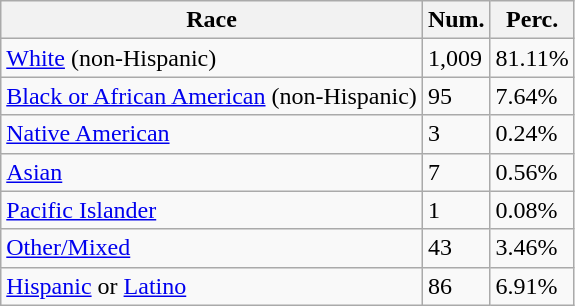<table class="wikitable">
<tr>
<th>Race</th>
<th>Num.</th>
<th>Perc.</th>
</tr>
<tr>
<td><a href='#'>White</a> (non-Hispanic)</td>
<td>1,009</td>
<td>81.11%</td>
</tr>
<tr>
<td><a href='#'>Black or African American</a> (non-Hispanic)</td>
<td>95</td>
<td>7.64%</td>
</tr>
<tr>
<td><a href='#'>Native American</a></td>
<td>3</td>
<td>0.24%</td>
</tr>
<tr>
<td><a href='#'>Asian</a></td>
<td>7</td>
<td>0.56%</td>
</tr>
<tr>
<td><a href='#'>Pacific Islander</a></td>
<td>1</td>
<td>0.08%</td>
</tr>
<tr>
<td><a href='#'>Other/Mixed</a></td>
<td>43</td>
<td>3.46%</td>
</tr>
<tr>
<td><a href='#'>Hispanic</a> or <a href='#'>Latino</a></td>
<td>86</td>
<td>6.91%</td>
</tr>
</table>
